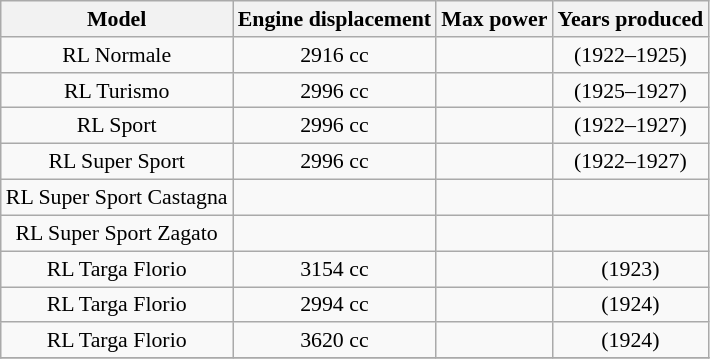<table class="wikitable" style="text-align:center; font-size:91%;">
<tr>
<th>Model</th>
<th>Engine displacement</th>
<th>Max power</th>
<th>Years produced</th>
</tr>
<tr>
<td>RL Normale</td>
<td>2916 cc</td>
<td></td>
<td>(1922–1925)</td>
</tr>
<tr>
<td>RL Turismo</td>
<td>2996 cc</td>
<td></td>
<td>(1925–1927)</td>
</tr>
<tr>
<td>RL Sport</td>
<td>2996 cc</td>
<td></td>
<td>(1922–1927)</td>
</tr>
<tr>
<td>RL Super Sport</td>
<td>2996 cc</td>
<td></td>
<td>(1922–1927)</td>
</tr>
<tr>
<td>RL Super Sport Castagna</td>
<td></td>
<td></td>
<td></td>
</tr>
<tr>
<td>RL Super Sport Zagato</td>
<td></td>
<td></td>
<td></td>
</tr>
<tr>
<td>RL Targa Florio</td>
<td>3154 cc</td>
<td></td>
<td>(1923)</td>
</tr>
<tr>
<td>RL Targa Florio</td>
<td>2994 cc</td>
<td></td>
<td>(1924)</td>
</tr>
<tr>
<td>RL Targa Florio</td>
<td>3620 cc</td>
<td></td>
<td>(1924)</td>
</tr>
<tr>
</tr>
</table>
